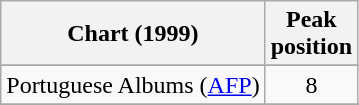<table class="wikitable plainrowheaders sortable" border="1">
<tr>
<th scope="col">Chart (1999)</th>
<th scope="col">Peak<br>position</th>
</tr>
<tr>
</tr>
<tr>
</tr>
<tr>
</tr>
<tr>
<td>Portuguese Albums (<a href='#'>AFP</a>)</td>
<td style="text-align:center;">8</td>
</tr>
<tr>
</tr>
<tr>
</tr>
</table>
